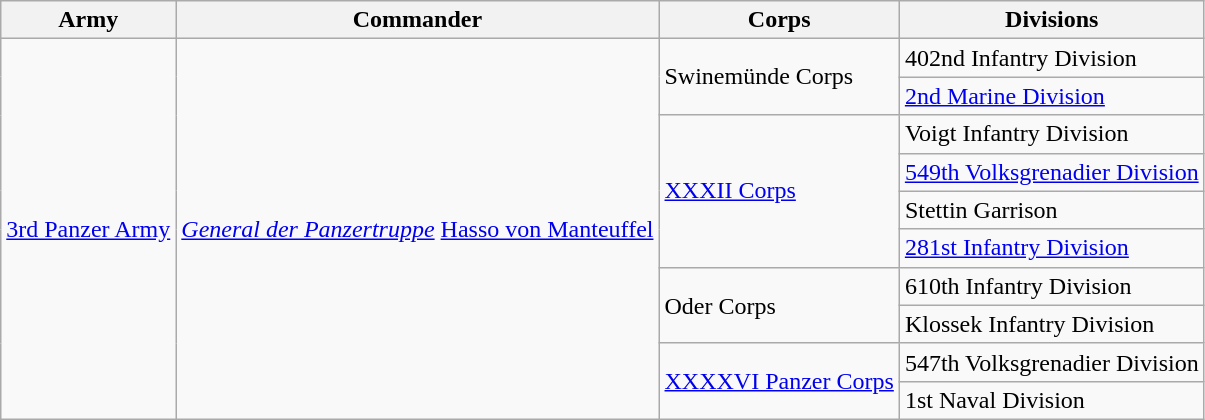<table class="wikitable">
<tr>
<th>Army</th>
<th>Commander</th>
<th>Corps</th>
<th>Divisions</th>
</tr>
<tr>
<td rowspan="10"><a href='#'>3rd Panzer Army</a></td>
<td rowspan="10"><em><a href='#'>General der Panzertruppe</a></em> <a href='#'>Hasso von Manteuffel</a></td>
<td rowspan="2">Swinemünde Corps</td>
<td>402nd Infantry Division</td>
</tr>
<tr>
<td><a href='#'>2nd Marine Division</a></td>
</tr>
<tr>
<td rowspan="4"><a href='#'>XXXII Corps</a></td>
<td>Voigt Infantry Division</td>
</tr>
<tr>
<td><a href='#'>549th Volksgrenadier Division</a></td>
</tr>
<tr>
<td>Stettin Garrison</td>
</tr>
<tr>
<td><a href='#'>281st Infantry Division</a></td>
</tr>
<tr>
<td rowspan="2">Oder Corps</td>
<td>610th Infantry Division</td>
</tr>
<tr>
<td>Klossek Infantry Division</td>
</tr>
<tr>
<td rowspan="2"><a href='#'>XXXXVI Panzer Corps</a></td>
<td>547th Volksgrenadier Division</td>
</tr>
<tr>
<td>1st Naval Division</td>
</tr>
</table>
